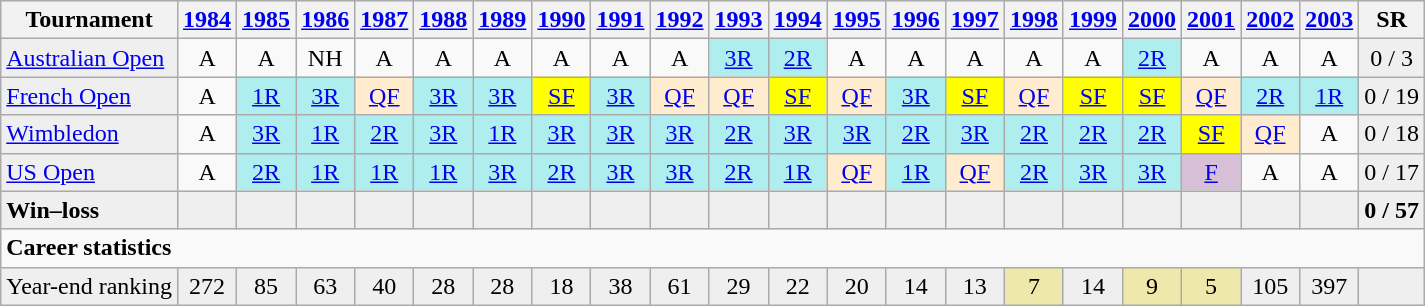<table class="wikitable" style=text-align:center>
<tr bgcolor="#efefef">
<th>Tournament</th>
<th><a href='#'>1984</a></th>
<th><a href='#'>1985</a></th>
<th><a href='#'>1986</a></th>
<th><a href='#'>1987</a></th>
<th><a href='#'>1988</a></th>
<th><a href='#'>1989</a></th>
<th><a href='#'>1990</a></th>
<th><a href='#'>1991</a></th>
<th><a href='#'>1992</a></th>
<th><a href='#'>1993</a></th>
<th><a href='#'>1994</a></th>
<th><a href='#'>1995</a></th>
<th><a href='#'>1996</a></th>
<th><a href='#'>1997</a></th>
<th><a href='#'>1998</a></th>
<th><a href='#'>1999</a></th>
<th><a href='#'>2000</a></th>
<th><a href='#'>2001</a></th>
<th><a href='#'>2002</a></th>
<th><a href='#'>2003</a></th>
<th>SR</th>
</tr>
<tr>
<td style="background:#EFEFEF;" align=left><a href='#'>Australian Open</a></td>
<td align="center">A</td>
<td align="center">A</td>
<td align="center">NH</td>
<td align="center">A</td>
<td align="center">A</td>
<td align="center">A</td>
<td align="center">A</td>
<td align="center">A</td>
<td align="center">A</td>
<td align="center" style="background:#afeeee;"><a href='#'>3R</a></td>
<td align="center" style="background:#afeeee;"><a href='#'>2R</a></td>
<td align="center">A</td>
<td align="center">A</td>
<td align="center">A</td>
<td align="center">A</td>
<td align="center">A</td>
<td align="center" style="background:#afeeee;"><a href='#'>2R</a></td>
<td align="center">A</td>
<td align="center">A</td>
<td align="center">A</td>
<td align="center" style="background:#EFEFEF;">0 / 3</td>
</tr>
<tr>
<td style="background:#EFEFEF;" align=left><a href='#'>French Open</a></td>
<td align="center">A</td>
<td align="center" style="background:#afeeee;"><a href='#'>1R</a></td>
<td align="center" style="background:#afeeee;"><a href='#'>3R</a></td>
<td align="center" style="background:#ffebcd;"><a href='#'>QF</a></td>
<td align="center" style="background:#afeeee;"><a href='#'>3R</a></td>
<td align="center" style="background:#afeeee;"><a href='#'>3R</a></td>
<td align="center" style="background:yellow;"><a href='#'>SF</a></td>
<td align="center" style="background:#afeeee;"><a href='#'>3R</a></td>
<td align="center" style="background:#ffebcd;"><a href='#'>QF</a></td>
<td align="center" style="background:#ffebcd;"><a href='#'>QF</a></td>
<td align="center" style="background:yellow;"><a href='#'>SF</a></td>
<td align="center" style="background:#ffebcd;"><a href='#'>QF</a></td>
<td align="center" style="background:#afeeee;"><a href='#'>3R</a></td>
<td align="center" style="background:yellow;"><a href='#'>SF</a></td>
<td align="center" style="background:#ffebcd;"><a href='#'>QF</a></td>
<td align="center" style="background:yellow;"><a href='#'>SF</a></td>
<td align="center" style="background:yellow;"><a href='#'>SF</a></td>
<td align="center" style="background:#ffebcd;"><a href='#'>QF</a></td>
<td align="center" style="background:#afeeee;"><a href='#'>2R</a></td>
<td align="center" style="background:#afeeee;"><a href='#'>1R</a></td>
<td align="center" style="background:#EFEFEF;">0 / 19</td>
</tr>
<tr>
<td style="background:#EFEFEF;" align=left><a href='#'>Wimbledon</a></td>
<td align="center">A</td>
<td align="center" style="background:#afeeee;"><a href='#'>3R</a></td>
<td align="center" style="background:#afeeee;"><a href='#'>1R</a></td>
<td align="center" style="background:#afeeee;"><a href='#'>2R</a></td>
<td align="center" style="background:#afeeee;"><a href='#'>3R</a></td>
<td align="center" style="background:#afeeee;"><a href='#'>1R</a></td>
<td align="center" style="background:#afeeee;"><a href='#'>3R</a></td>
<td align="center" style="background:#afeeee;"><a href='#'>3R</a></td>
<td align="center" style="background:#afeeee;"><a href='#'>3R</a></td>
<td align="center" style="background:#afeeee;"><a href='#'>2R</a></td>
<td align="center" style="background:#afeeee;"><a href='#'>3R</a></td>
<td align="center" style="background:#afeeee;"><a href='#'>3R</a></td>
<td align="center" style="background:#afeeee;"><a href='#'>2R</a></td>
<td align="center" style="background:#afeeee;"><a href='#'>3R</a></td>
<td align="center" style="background:#afeeee;"><a href='#'>2R</a></td>
<td align="center" style="background:#afeeee;"><a href='#'>2R</a></td>
<td align="center" style="background:#afeeee;"><a href='#'>2R</a></td>
<td align="center" style="background:yellow;"><a href='#'>SF</a></td>
<td align="center" style="background:#ffebcd;"><a href='#'>QF</a></td>
<td align="center">A</td>
<td align="center" style="background:#EFEFEF;">0 / 18</td>
</tr>
<tr>
<td style="background:#EFEFEF;" align=left><a href='#'>US Open</a></td>
<td align="center">A</td>
<td align="center" style="background:#afeeee;"><a href='#'>2R</a></td>
<td align="center" style="background:#afeeee;"><a href='#'>1R</a></td>
<td align="center" style="background:#afeeee;"><a href='#'>1R</a></td>
<td align="center" style="background:#afeeee;"><a href='#'>1R</a></td>
<td align="center" style="background:#afeeee;"><a href='#'>3R</a></td>
<td align="center" style="background:#afeeee;"><a href='#'>2R</a></td>
<td align="center" style="background:#afeeee;"><a href='#'>3R</a></td>
<td align="center" style="background:#afeeee;"><a href='#'>3R</a></td>
<td align="center" style="background:#afeeee;"><a href='#'>2R</a></td>
<td align="center" style="background:#afeeee;"><a href='#'>1R</a></td>
<td align="center" style="background:#ffebcd;"><a href='#'>QF</a></td>
<td align="center" style="background:#afeeee;"><a href='#'>1R</a></td>
<td align="center" style="background:#ffebcd;"><a href='#'>QF</a></td>
<td align="center" style="background:#afeeee;"><a href='#'>2R</a></td>
<td align="center" style="background:#afeeee;"><a href='#'>3R</a></td>
<td align="center" style="background:#afeeee;"><a href='#'>3R</a></td>
<td align="center" style="background:#D8BFD8;"><a href='#'>F</a></td>
<td align="center">A</td>
<td align="center">A</td>
<td align="center" style="background:#EFEFEF;">0 / 17</td>
</tr>
<tr style=background:#efefef;font-weight:bold>
<td style="background:#EFEFEF;" align=left>Win–loss</td>
<td align="center" style="background:#EFEFEF;"></td>
<td align="center" style="background:#EFEFEF;"></td>
<td align="center" style="background:#EFEFEF;"></td>
<td align="center" style="background:#EFEFEF;"></td>
<td align="center" style="background:#EFEFEF;"></td>
<td align="center" style="background:#EFEFEF;"></td>
<td align="center" style="background:#EFEFEF;"></td>
<td align="center" style="background:#EFEFEF;"></td>
<td align="center" style="background:#EFEFEF;"></td>
<td align="center" style="background:#EFEFEF;"></td>
<td align="center" style="background:#EFEFEF;"></td>
<td align="center" style="background:#EFEFEF;"></td>
<td align="center" style="background:#EFEFEF;"></td>
<td align="center" style="background:#EFEFEF;"></td>
<td align="center" style="background:#EFEFEF;"></td>
<td align="center" style="background:#EFEFEF;"></td>
<td align="center" style="background:#EFEFEF;"></td>
<td align="center" style="background:#EFEFEF;"></td>
<td align="center" style="background:#EFEFEF;"></td>
<td align="center" style="background:#EFEFEF;"></td>
<td align="center" style="background:#EFEFEF;">0 / 57</td>
</tr>
<tr>
<td colspan="22" align=left><strong>Career statistics</strong></td>
</tr>
<tr bgcolor=efefef>
<td align="left">Year-end ranking</td>
<td align="center">272</td>
<td align="center">85</td>
<td align="center">63</td>
<td align="center">40</td>
<td align="center">28</td>
<td align="center">28</td>
<td align="center">18</td>
<td align="center">38</td>
<td align="center">61</td>
<td align="center">29</td>
<td align="center">22</td>
<td align="center">20</td>
<td align="center">14</td>
<td align="center">13</td>
<td align="center" bgcolor="EEE8AA">7</td>
<td align="center">14</td>
<td align="center" bgcolor="EEE8AA">9</td>
<td align="center" bgcolor="EEE8AA">5</td>
<td align="center">105</td>
<td align="center">397</td>
<td></td>
</tr>
</table>
